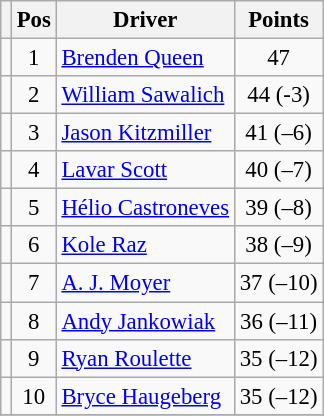<table class="wikitable" style="font-size: 95%;">
<tr>
<th></th>
<th>Pos</th>
<th>Driver</th>
<th>Points</th>
</tr>
<tr>
<td align="left"></td>
<td style="text-align:center;">1</td>
<td><a href='#'>Brenden Queen</a></td>
<td style="text-align:center;">47</td>
</tr>
<tr>
<td align="left"></td>
<td style="text-align:center;">2</td>
<td><a href='#'>William Sawalich</a></td>
<td style="text-align:center;">44 (-3)</td>
</tr>
<tr>
<td align="left"></td>
<td style="text-align:center;">3</td>
<td><a href='#'>Jason Kitzmiller</a></td>
<td style="text-align:center;">41 (–6)</td>
</tr>
<tr>
<td align="left"></td>
<td style="text-align:center;">4</td>
<td><a href='#'>Lavar Scott</a></td>
<td style="text-align:center;">40 (–7)</td>
</tr>
<tr>
<td align="left"></td>
<td style="text-align:center;">5</td>
<td><a href='#'>Hélio Castroneves</a></td>
<td style="text-align:center;">39 (–8)</td>
</tr>
<tr>
<td align="left"></td>
<td style="text-align:center;">6</td>
<td><a href='#'>Kole Raz</a></td>
<td style="text-align:center;">38 (–9)</td>
</tr>
<tr>
<td align="left"></td>
<td style="text-align:center;">7</td>
<td><a href='#'>A. J. Moyer</a></td>
<td style="text-align:center;">37 (–10)</td>
</tr>
<tr>
<td align="left"></td>
<td style="text-align:center;">8</td>
<td><a href='#'>Andy Jankowiak</a></td>
<td style="text-align:center;">36 (–11)</td>
</tr>
<tr>
<td align="left"></td>
<td style="text-align:center;">9</td>
<td><a href='#'>Ryan Roulette</a></td>
<td style="text-align:center;">35 (–12)</td>
</tr>
<tr>
<td align="left"></td>
<td style="text-align:center;">10</td>
<td><a href='#'>Bryce Haugeberg</a></td>
<td style="text-align:center;">35 (–12)</td>
</tr>
<tr class="sortbottom">
</tr>
</table>
